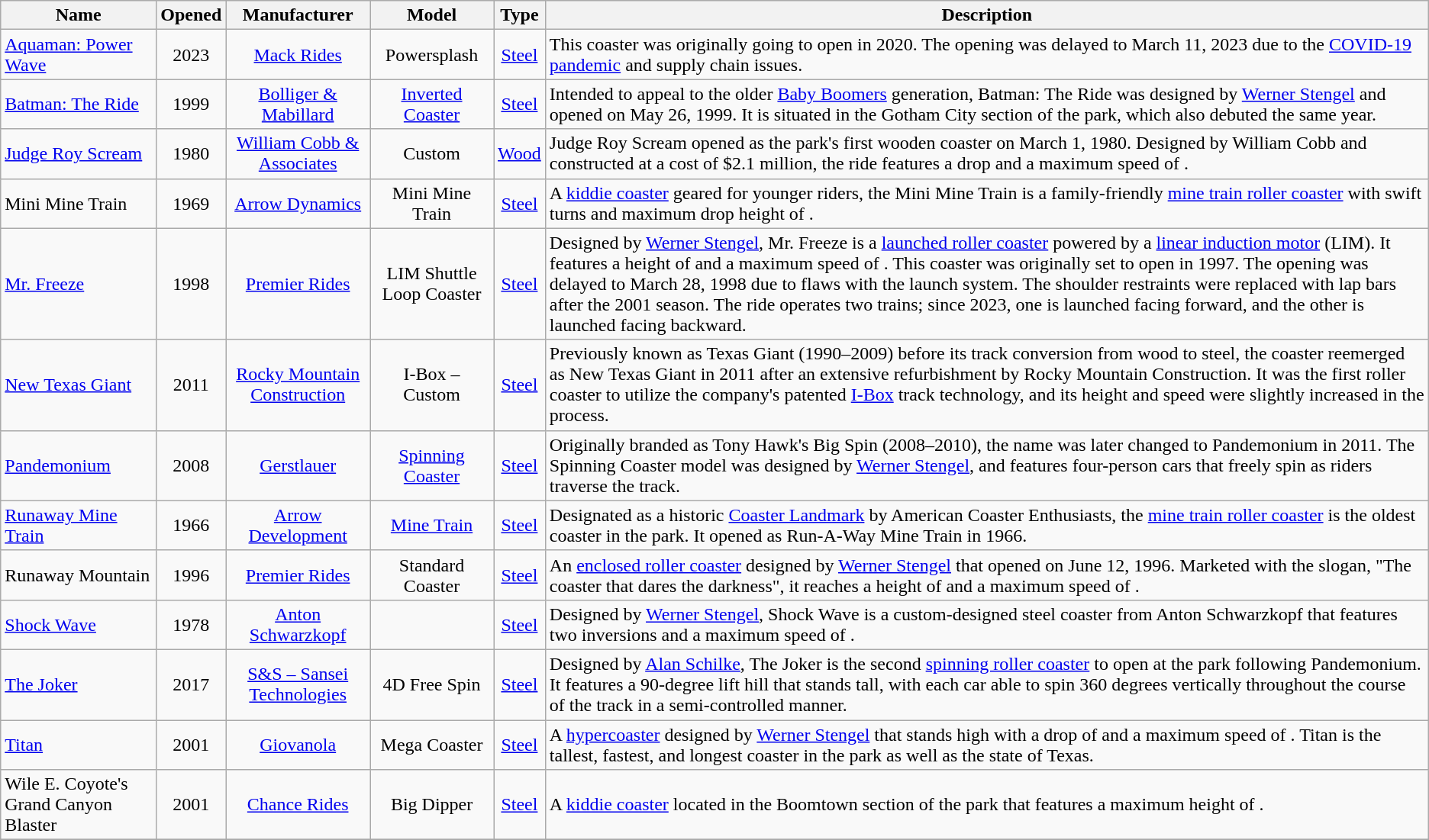<table class="wikitable sortable">
<tr>
<th>Name</th>
<th>Opened</th>
<th>Manufacturer</th>
<th>Model</th>
<th>Type</th>
<th>Description</th>
</tr>
<tr>
<td><a href='#'>Aquaman: Power Wave</a></td>
<td style="text-align:center">2023</td>
<td style="text-align:center"><a href='#'>Mack Rides</a></td>
<td style="text-align:center">Powersplash</td>
<td style="text-align:center"><a href='#'>Steel</a></td>
<td>This coaster was originally going to open in 2020. The opening was delayed to March 11, 2023 due to the <a href='#'>COVID-19 pandemic</a> and supply chain issues.</td>
</tr>
<tr>
<td><a href='#'>Batman: The Ride</a></td>
<td style="text-align:center">1999</td>
<td style="text-align:center"><a href='#'>Bolliger & Mabillard</a></td>
<td style="text-align:center"><a href='#'>Inverted Coaster</a></td>
<td style="text-align:center"><a href='#'>Steel</a></td>
<td>Intended to appeal to the older <a href='#'>Baby Boomers</a> generation, Batman: The Ride was designed by <a href='#'>Werner Stengel</a> and opened on May 26, 1999. It is situated in the Gotham City section of the park, which also debuted the same year.</td>
</tr>
<tr>
<td><a href='#'>Judge Roy Scream</a></td>
<td style="text-align:center">1980</td>
<td style="text-align:center"><a href='#'>William Cobb & Associates</a></td>
<td style="text-align:center">Custom</td>
<td style="text-align:center"><a href='#'>Wood</a></td>
<td>Judge Roy Scream opened as the park's first wooden coaster on March 1, 1980. Designed by William Cobb and constructed at a cost of $2.1 million, the  ride features a  drop and a maximum speed of .</td>
</tr>
<tr>
<td>Mini Mine Train</td>
<td style="text-align:center">1969</td>
<td style="text-align:center"><a href='#'>Arrow Dynamics</a></td>
<td style="text-align:center">Mini Mine Train</td>
<td style="text-align:center"><a href='#'>Steel</a></td>
<td>A <a href='#'>kiddie coaster</a> geared for younger riders, the Mini Mine Train is a family-friendly <a href='#'>mine train roller coaster</a> with swift turns and maximum drop height of .</td>
</tr>
<tr>
<td><a href='#'>Mr. Freeze</a></td>
<td style="text-align:center">1998</td>
<td style="text-align:center"><a href='#'>Premier Rides</a></td>
<td style="text-align:center">LIM Shuttle Loop Coaster</td>
<td style="text-align:center"><a href='#'>Steel</a></td>
<td>Designed by <a href='#'>Werner Stengel</a>, Mr. Freeze is a <a href='#'>launched roller coaster</a> powered by a <a href='#'>linear induction motor</a> (LIM). It features a height of  and a maximum speed of . This coaster was originally set to open in 1997. The opening was delayed to March 28, 1998 due to flaws with the launch system. The shoulder restraints were replaced with lap bars after the 2001 season. The ride operates two trains; since 2023, one is launched facing forward, and the other is launched facing backward.</td>
</tr>
<tr>
<td><a href='#'>New Texas Giant</a></td>
<td style="text-align:center">2011</td>
<td style="text-align:center"><a href='#'>Rocky Mountain Construction</a></td>
<td style="text-align:center">I-Box – Custom</td>
<td style="text-align:center"><a href='#'>Steel</a></td>
<td>Previously known as Texas Giant (1990–2009) before its track conversion from wood to steel, the coaster reemerged as New Texas Giant in 2011 after an extensive refurbishment by Rocky Mountain Construction. It was the first roller coaster to utilize the company's patented <a href='#'>I-Box</a> track technology, and its height and speed were slightly increased in the process.</td>
</tr>
<tr>
<td><a href='#'>Pandemonium</a></td>
<td style="text-align:center">2008</td>
<td style="text-align:center"><a href='#'>Gerstlauer</a></td>
<td style="text-align:center"><a href='#'>Spinning Coaster</a></td>
<td style="text-align:center"><a href='#'>Steel</a></td>
<td>Originally branded as Tony Hawk's Big Spin (2008–2010), the name was later changed to Pandemonium in 2011. The Spinning Coaster model was designed by <a href='#'>Werner Stengel</a>, and features four-person cars that freely spin as riders traverse the track.</td>
</tr>
<tr>
<td><a href='#'>Runaway Mine Train</a></td>
<td style="text-align:center">1966</td>
<td style="text-align:center"><a href='#'>Arrow Development</a></td>
<td style="text-align:center"><a href='#'>Mine Train</a></td>
<td style="text-align:center"><a href='#'>Steel</a></td>
<td>Designated as a historic <a href='#'>Coaster Landmark</a> by American Coaster Enthusiasts, the <a href='#'>mine train roller coaster</a> is the oldest coaster in the park. It opened as Run-A-Way Mine Train in 1966.</td>
</tr>
<tr>
<td>Runaway Mountain</td>
<td style="text-align:center">1996</td>
<td style="text-align:center"><a href='#'>Premier Rides</a></td>
<td style="text-align:center">Standard Coaster</td>
<td style="text-align:center"><a href='#'>Steel</a></td>
<td>An <a href='#'>enclosed roller coaster</a> designed by <a href='#'>Werner Stengel</a> that opened on June 12, 1996. Marketed with the slogan, "The coaster that dares the darkness", it reaches a height of  and a maximum speed of .</td>
</tr>
<tr>
<td><a href='#'>Shock Wave</a></td>
<td style="text-align:center">1978</td>
<td style="text-align:center"><a href='#'>Anton Schwarzkopf</a></td>
<td style="text-align:center"></td>
<td style="text-align:center"><a href='#'>Steel</a></td>
<td>Designed by <a href='#'>Werner Stengel</a>, Shock Wave is a custom-designed steel coaster from Anton Schwarzkopf that features two inversions and a maximum speed of .</td>
</tr>
<tr>
<td><a href='#'>The Joker</a></td>
<td style="text-align:center">2017</td>
<td style="text-align:center"><a href='#'>S&S – Sansei Technologies</a></td>
<td style="text-align:center">4D Free Spin</td>
<td style="text-align:center"><a href='#'>Steel</a></td>
<td>Designed by <a href='#'>Alan Schilke</a>, The Joker is the second <a href='#'>spinning roller coaster</a> to open at the park following Pandemonium. It features a 90-degree lift hill that stands  tall, with each car able to spin 360 degrees vertically throughout the course of the track in a semi-controlled manner.</td>
</tr>
<tr>
<td><a href='#'>Titan</a></td>
<td style="text-align:center">2001</td>
<td style="text-align:center"><a href='#'>Giovanola</a></td>
<td style="text-align:center">Mega Coaster</td>
<td style="text-align:center"><a href='#'>Steel</a></td>
<td>A <a href='#'>hypercoaster</a> designed by <a href='#'>Werner Stengel</a> that stands  high with a drop of  and a maximum speed of . Titan is the tallest, fastest, and longest coaster in the park as well as the state of Texas.</td>
</tr>
<tr>
<td>Wile E. Coyote's Grand Canyon Blaster</td>
<td style="text-align:center">2001</td>
<td style="text-align:center"><a href='#'>Chance Rides</a></td>
<td style="text-align:center">Big Dipper</td>
<td style="text-align:center"><a href='#'>Steel</a></td>
<td>A <a href='#'>kiddie coaster</a> located in the Boomtown section of the park that features a maximum height of .</td>
</tr>
<tr>
</tr>
</table>
